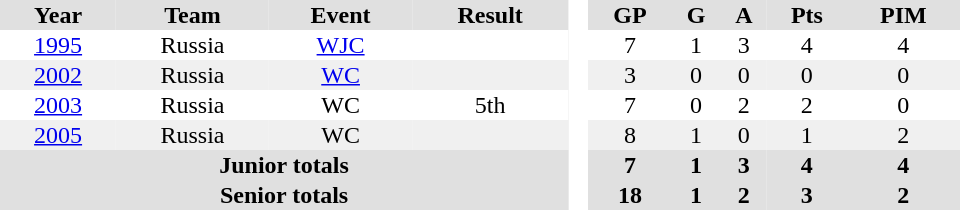<table border="0" cellpadding="1" cellspacing="0" style="text-align:center; width:40em">
<tr ALIGN="center" bgcolor="#e0e0e0">
<th>Year</th>
<th>Team</th>
<th>Event</th>
<th>Result</th>
<th rowspan="99" bgcolor="#ffffff"> </th>
<th>GP</th>
<th>G</th>
<th>A</th>
<th>Pts</th>
<th>PIM</th>
</tr>
<tr ALIGN="center">
<td><a href='#'>1995</a></td>
<td>Russia</td>
<td><a href='#'>WJC</a></td>
<td></td>
<td>7</td>
<td>1</td>
<td>3</td>
<td>4</td>
<td>4</td>
</tr>
<tr ALIGN="center" bgcolor="#f0f0f0">
<td><a href='#'>2002</a></td>
<td>Russia</td>
<td><a href='#'>WC</a></td>
<td></td>
<td>3</td>
<td>0</td>
<td>0</td>
<td>0</td>
<td>0</td>
</tr>
<tr ALIGN="center">
<td><a href='#'>2003</a></td>
<td>Russia</td>
<td>WC</td>
<td>5th</td>
<td>7</td>
<td>0</td>
<td>2</td>
<td>2</td>
<td>0</td>
</tr>
<tr ALIGN="center" bgcolor="#f0f0f0">
<td><a href='#'>2005</a></td>
<td>Russia</td>
<td>WC</td>
<td></td>
<td>8</td>
<td>1</td>
<td>0</td>
<td>1</td>
<td>2</td>
</tr>
<tr ALIGN="center" bgcolor="#e0e0e0">
<th colspan=4>Junior totals</th>
<th>7</th>
<th>1</th>
<th>3</th>
<th>4</th>
<th>4</th>
</tr>
<tr ALIGN="center" bgcolor="#e0e0e0">
<th colspan=4>Senior totals</th>
<th>18</th>
<th>1</th>
<th>2</th>
<th>3</th>
<th>2</th>
</tr>
</table>
